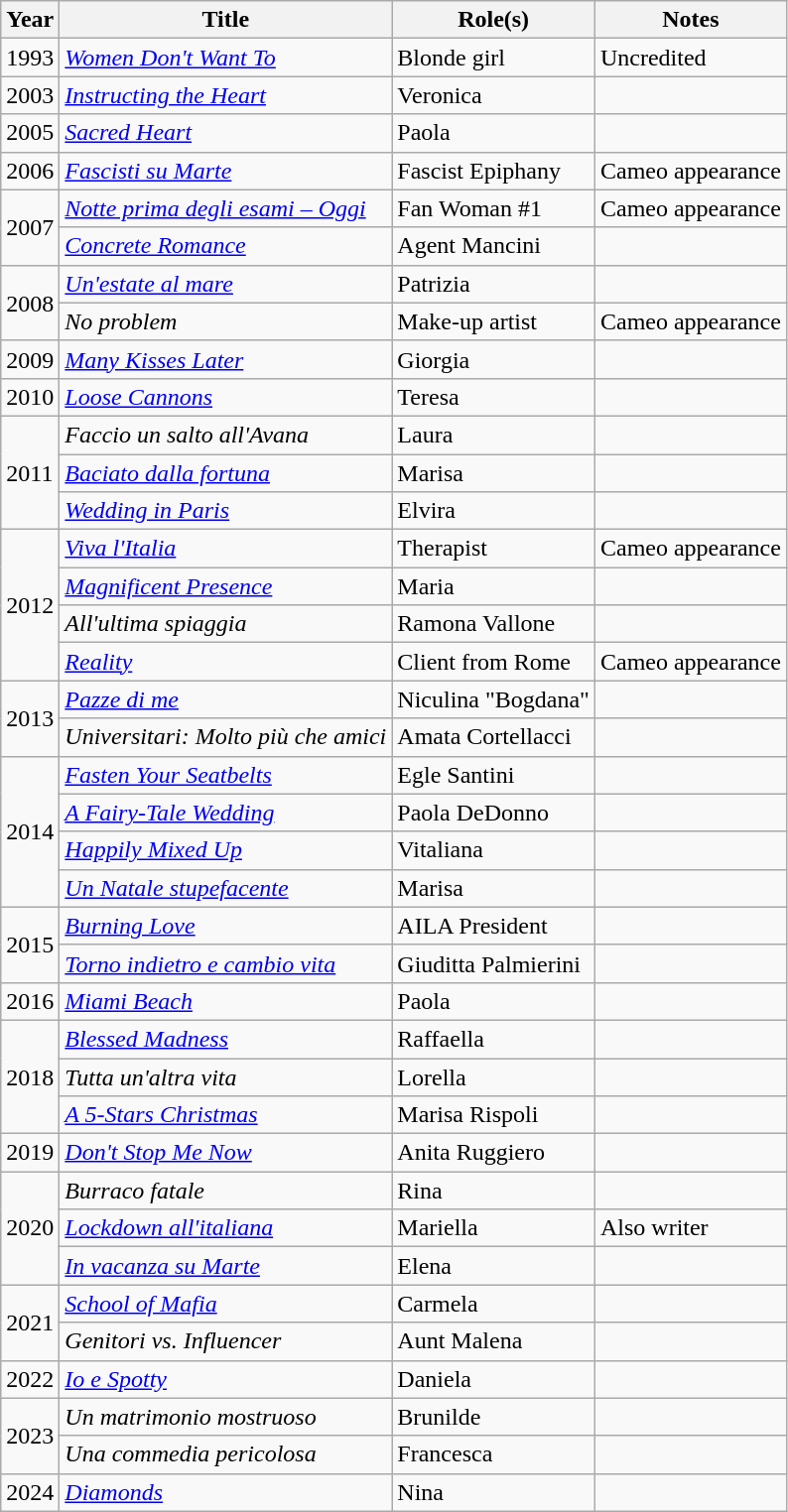<table class="wikitable plainrowheaders sortable">
<tr>
<th scope="col">Year</th>
<th scope="col">Title</th>
<th scope="col">Role(s)</th>
<th scope="col" class="unsortable">Notes</th>
</tr>
<tr>
<td>1993</td>
<td><em><a href='#'>Women Don't Want To</a></em></td>
<td>Blonde girl</td>
<td>Uncredited</td>
</tr>
<tr>
<td>2003</td>
<td><em><a href='#'>Instructing the Heart</a></em></td>
<td>Veronica</td>
<td></td>
</tr>
<tr>
<td>2005</td>
<td><em><a href='#'>Sacred Heart</a></em></td>
<td>Paola</td>
<td></td>
</tr>
<tr>
<td>2006</td>
<td><em><a href='#'>Fascisti su Marte</a></em></td>
<td>Fascist Epiphany</td>
<td>Cameo appearance</td>
</tr>
<tr>
<td rowspan="2">2007</td>
<td><em><a href='#'>Notte prima degli esami – Oggi</a></em></td>
<td>Fan Woman #1</td>
<td>Cameo appearance</td>
</tr>
<tr>
<td><em><a href='#'>Concrete Romance</a></em></td>
<td>Agent Mancini</td>
<td></td>
</tr>
<tr>
<td rowspan="2">2008</td>
<td><em><a href='#'>Un'estate al mare</a></em></td>
<td>Patrizia</td>
<td></td>
</tr>
<tr>
<td><em>No problem</em></td>
<td>Make-up artist</td>
<td>Cameo appearance</td>
</tr>
<tr>
<td>2009</td>
<td><em><a href='#'>Many Kisses Later</a></em></td>
<td>Giorgia</td>
<td></td>
</tr>
<tr>
<td>2010</td>
<td><em><a href='#'>Loose Cannons</a></em></td>
<td>Teresa</td>
<td></td>
</tr>
<tr>
<td rowspan="3">2011</td>
<td><em>Faccio un salto all'Avana</em></td>
<td>Laura</td>
<td></td>
</tr>
<tr>
<td><em><a href='#'>Baciato dalla fortuna</a></em></td>
<td>Marisa</td>
<td></td>
</tr>
<tr>
<td><em><a href='#'>Wedding in Paris</a></em></td>
<td>Elvira</td>
<td></td>
</tr>
<tr>
<td rowspan="4">2012</td>
<td><em><a href='#'>Viva l'Italia</a></em></td>
<td>Therapist</td>
<td>Cameo appearance</td>
</tr>
<tr>
<td><em><a href='#'>Magnificent Presence</a></em></td>
<td>Maria</td>
<td></td>
</tr>
<tr>
<td><em>All'ultima spiaggia</em></td>
<td>Ramona Vallone</td>
<td></td>
</tr>
<tr>
<td><em><a href='#'>Reality</a></em></td>
<td>Client from Rome</td>
<td>Cameo appearance</td>
</tr>
<tr>
<td rowspan="2">2013</td>
<td><em><a href='#'>Pazze di me</a></em></td>
<td>Niculina "Bogdana"</td>
<td></td>
</tr>
<tr>
<td><em>Universitari: Molto più che amici</em></td>
<td>Amata Cortellacci</td>
<td></td>
</tr>
<tr>
<td rowspan="4">2014</td>
<td><em><a href='#'>Fasten Your Seatbelts</a></em></td>
<td>Egle Santini</td>
<td></td>
</tr>
<tr>
<td><em><a href='#'>A Fairy-Tale Wedding</a></em></td>
<td>Paola DeDonno</td>
<td></td>
</tr>
<tr>
<td><em><a href='#'>Happily Mixed Up</a></em></td>
<td>Vitaliana</td>
<td></td>
</tr>
<tr>
<td><em><a href='#'>Un Natale stupefacente</a></em></td>
<td>Marisa</td>
<td></td>
</tr>
<tr>
<td rowspan="2">2015</td>
<td><em><a href='#'>Burning Love</a></em></td>
<td>AILA President</td>
<td></td>
</tr>
<tr>
<td><em><a href='#'>Torno indietro e cambio vita</a></em></td>
<td>Giuditta Palmierini</td>
<td></td>
</tr>
<tr>
<td>2016</td>
<td><em><a href='#'>Miami Beach</a></em></td>
<td>Paola</td>
<td></td>
</tr>
<tr>
<td rowspan="3">2018</td>
<td><em><a href='#'>Blessed Madness</a></em></td>
<td>Raffaella</td>
<td></td>
</tr>
<tr>
<td><em>Tutta un'altra vita</em></td>
<td>Lorella</td>
<td></td>
</tr>
<tr>
<td><em><a href='#'>A 5-Stars Christmas</a></em></td>
<td>Marisa Rispoli</td>
<td></td>
</tr>
<tr>
<td>2019</td>
<td><em><a href='#'>Don't Stop Me Now</a></em></td>
<td>Anita Ruggiero</td>
<td></td>
</tr>
<tr>
<td rowspan="3">2020</td>
<td><em>Burraco fatale</em></td>
<td>Rina</td>
<td></td>
</tr>
<tr>
<td><em><a href='#'>Lockdown all'italiana</a></em></td>
<td>Mariella</td>
<td>Also writer</td>
</tr>
<tr>
<td><em><a href='#'>In vacanza su Marte</a></em></td>
<td>Elena</td>
<td></td>
</tr>
<tr>
<td rowspan="2">2021</td>
<td><em><a href='#'>School of Mafia</a></em></td>
<td>Carmela</td>
<td></td>
</tr>
<tr>
<td><em>Genitori vs. Influencer</em></td>
<td>Aunt Malena</td>
<td></td>
</tr>
<tr>
<td>2022</td>
<td><em><a href='#'>Io e Spotty</a></em></td>
<td>Daniela</td>
<td></td>
</tr>
<tr>
<td rowspan=2>2023</td>
<td><em>Un matrimonio mostruoso</em></td>
<td>Brunilde</td>
<td></td>
</tr>
<tr>
<td><em>Una commedia pericolosa</em></td>
<td>Francesca</td>
<td></td>
</tr>
<tr>
<td>2024</td>
<td><em><a href='#'>Diamonds</a></em></td>
<td>Nina</td>
<td></td>
</tr>
</table>
